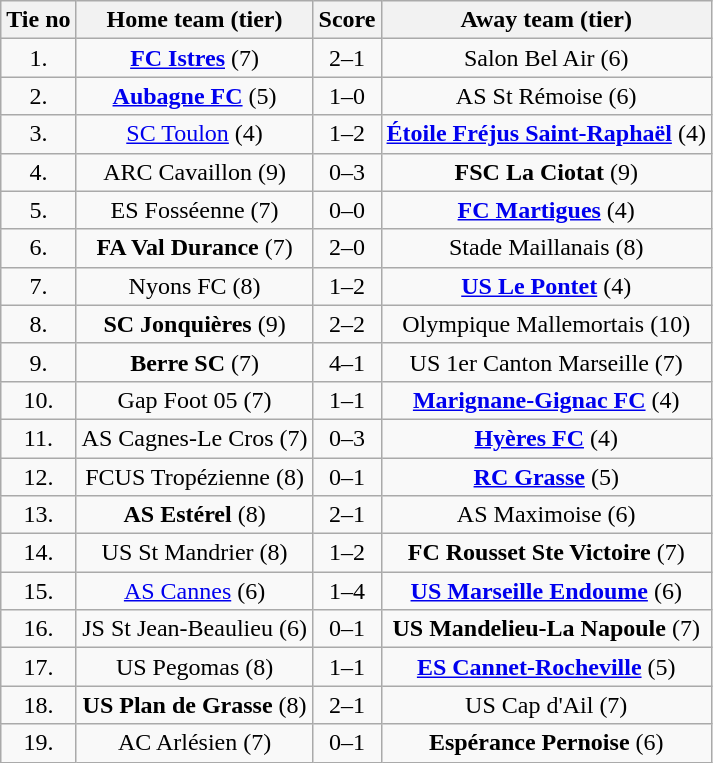<table class="wikitable" style="text-align: center">
<tr>
<th>Tie no</th>
<th>Home team (tier)</th>
<th>Score</th>
<th>Away team (tier)</th>
</tr>
<tr>
<td>1.</td>
<td><strong><a href='#'>FC Istres</a></strong> (7)</td>
<td>2–1</td>
<td>Salon Bel Air (6)</td>
</tr>
<tr>
<td>2.</td>
<td><strong><a href='#'>Aubagne FC</a></strong> (5)</td>
<td>1–0</td>
<td>AS St Rémoise (6)</td>
</tr>
<tr>
<td>3.</td>
<td><a href='#'>SC Toulon</a> (4)</td>
<td>1–2</td>
<td><strong><a href='#'>Étoile Fréjus Saint-Raphaël</a></strong> (4)</td>
</tr>
<tr>
<td>4.</td>
<td>ARC Cavaillon (9)</td>
<td>0–3</td>
<td><strong>FSC La Ciotat</strong> (9)</td>
</tr>
<tr>
<td>5.</td>
<td>ES Fosséenne (7)</td>
<td>0–0 </td>
<td><strong><a href='#'>FC Martigues</a></strong> (4)</td>
</tr>
<tr>
<td>6.</td>
<td><strong>FA Val Durance</strong> (7)</td>
<td>2–0</td>
<td>Stade Maillanais (8)</td>
</tr>
<tr>
<td>7.</td>
<td>Nyons FC (8)</td>
<td>1–2</td>
<td><strong><a href='#'>US Le Pontet</a></strong> (4)</td>
</tr>
<tr>
<td>8.</td>
<td><strong>SC Jonquières</strong> (9)</td>
<td>2–2 </td>
<td>Olympique Mallemortais (10)</td>
</tr>
<tr>
<td>9.</td>
<td><strong>Berre SC</strong> (7)</td>
<td>4–1</td>
<td>US 1er Canton Marseille (7)</td>
</tr>
<tr>
<td>10.</td>
<td>Gap Foot 05 (7)</td>
<td>1–1 </td>
<td><strong><a href='#'>Marignane-Gignac FC</a></strong> (4)</td>
</tr>
<tr>
<td>11.</td>
<td>AS Cagnes-Le Cros (7)</td>
<td>0–3</td>
<td><strong><a href='#'>Hyères FC</a></strong> (4)</td>
</tr>
<tr>
<td>12.</td>
<td>FCUS Tropézienne (8)</td>
<td>0–1</td>
<td><strong><a href='#'>RC Grasse</a></strong> (5)</td>
</tr>
<tr>
<td>13.</td>
<td><strong>AS Estérel</strong> (8)</td>
<td>2–1</td>
<td>AS Maximoise (6)</td>
</tr>
<tr>
<td>14.</td>
<td>US St Mandrier (8)</td>
<td>1–2</td>
<td><strong>FC Rousset Ste Victoire</strong> (7)</td>
</tr>
<tr>
<td>15.</td>
<td><a href='#'>AS Cannes</a> (6)</td>
<td>1–4</td>
<td><strong><a href='#'>US Marseille Endoume</a></strong> (6)</td>
</tr>
<tr>
<td>16.</td>
<td>JS St Jean-Beaulieu (6)</td>
<td>0–1</td>
<td><strong>US Mandelieu-La Napoule</strong> (7)</td>
</tr>
<tr>
<td>17.</td>
<td>US Pegomas (8)</td>
<td>1–1 </td>
<td><strong><a href='#'>ES Cannet-Rocheville</a></strong> (5)</td>
</tr>
<tr>
<td>18.</td>
<td><strong>US Plan de Grasse</strong> (8)</td>
<td>2–1</td>
<td>US Cap d'Ail (7)</td>
</tr>
<tr>
<td>19.</td>
<td>AC Arlésien (7)</td>
<td>0–1</td>
<td><strong>Espérance Pernoise</strong> (6)</td>
</tr>
</table>
